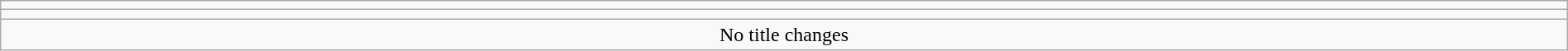<table class="wikitable" style="text-align:center; width:100%;">
<tr>
<td colspan="5"></td>
</tr>
<tr>
<td colspan="5"><strong></strong></td>
</tr>
<tr>
<td colspan="5">No title changes</td>
</tr>
</table>
